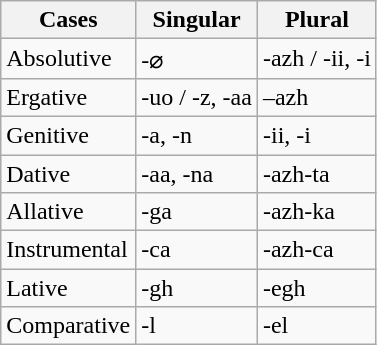<table class="wikitable">
<tr>
<th>Cases</th>
<th>Singular</th>
<th>Plural</th>
</tr>
<tr>
<td>Absolutive</td>
<td>-⌀</td>
<td>-azh / -ii, -i</td>
</tr>
<tr>
<td>Ergative</td>
<td>-uo / -z, -aa</td>
<td>–azh</td>
</tr>
<tr>
<td>Genitive</td>
<td>-a, -n</td>
<td>-ii, -i</td>
</tr>
<tr>
<td>Dative</td>
<td>-aa, -na</td>
<td>-azh-ta</td>
</tr>
<tr>
<td>Allative</td>
<td>-ga</td>
<td>-azh-ka</td>
</tr>
<tr>
<td>Instrumental</td>
<td>-ca</td>
<td>-azh-ca</td>
</tr>
<tr>
<td>Lative</td>
<td>-gh</td>
<td>-egh</td>
</tr>
<tr>
<td>Comparative</td>
<td>-l</td>
<td>-el</td>
</tr>
</table>
